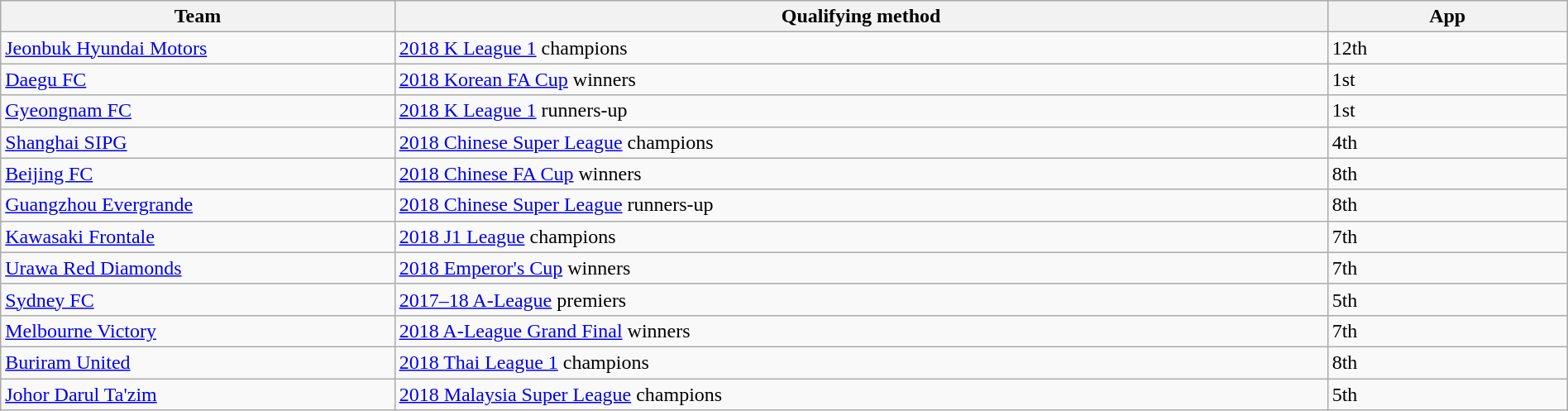<table class="wikitable" style="table-layout:fixed;width:100%;">
<tr>
<th width=25%>Team</th>
<th width=60%>Qualifying method</th>
<th width=15%>App </th>
</tr>
<tr>
<td> <a href='#'>Jeonbuk Hyundai Motors</a></td>
<td><a href='#'>2018 K League 1</a> champions</td>
<td>12th </td>
</tr>
<tr>
<td> <a href='#'>Daegu FC</a></td>
<td><a href='#'>2018 Korean FA Cup</a> winners</td>
<td>1st</td>
</tr>
<tr>
<td> <a href='#'>Gyeongnam FC</a></td>
<td><a href='#'>2018 K League 1</a> runners-up</td>
<td>1st</td>
</tr>
<tr>
<td> <a href='#'>Shanghai SIPG</a></td>
<td><a href='#'>2018 Chinese Super League</a> champions</td>
<td>4th </td>
</tr>
<tr>
<td> <a href='#'>Beijing FC</a></td>
<td><a href='#'>2018 Chinese FA Cup</a> winners</td>
<td>8th </td>
</tr>
<tr>
<td> <a href='#'>Guangzhou Evergrande</a></td>
<td><a href='#'>2018 Chinese Super League</a> runners-up</td>
<td>8th </td>
</tr>
<tr>
<td> <a href='#'>Kawasaki Frontale</a></td>
<td><a href='#'>2018 J1 League</a> champions</td>
<td>7th </td>
</tr>
<tr>
<td> <a href='#'>Urawa Red Diamonds</a></td>
<td><a href='#'>2018 Emperor's Cup</a> winners</td>
<td>7th </td>
</tr>
<tr>
<td> <a href='#'>Sydney FC</a></td>
<td><a href='#'>2017–18 A-League</a> premiers</td>
<td>5th </td>
</tr>
<tr>
<td> <a href='#'>Melbourne Victory</a></td>
<td><a href='#'>2018 A-League Grand Final</a> winners</td>
<td>7th </td>
</tr>
<tr>
<td> <a href='#'>Buriram United</a></td>
<td><a href='#'>2018 Thai League 1</a> champions</td>
<td>8th </td>
</tr>
<tr>
<td> <a href='#'>Johor Darul Ta'zim</a></td>
<td><a href='#'>2018 Malaysia Super League</a> champions</td>
<td>5th </td>
</tr>
</table>
